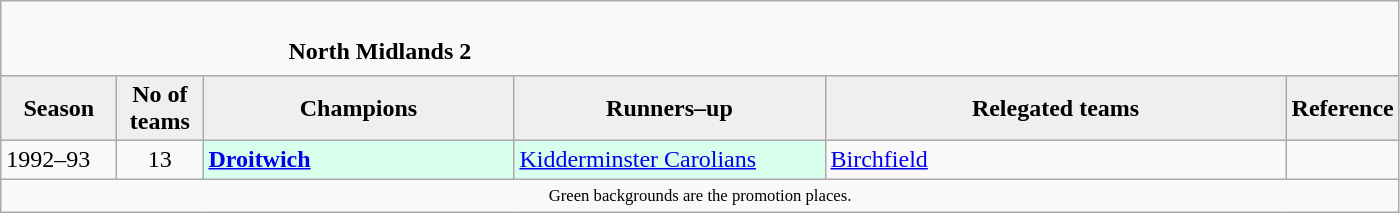<table class="wikitable" style="text-align: left;">
<tr>
<td colspan="11" cellpadding="0" cellspacing="0"><br><table border="0" style="width:100%;" cellpadding="0" cellspacing="0">
<tr>
<td style="width:20%; border:0;"></td>
<td style="border:0;"><strong>North Midlands 2</strong></td>
<td style="width:20%; border:0;"></td>
</tr>
</table>
</td>
</tr>
<tr>
<th style="background:#efefef; width:70px;">Season</th>
<th style="background:#efefef; width:50px;">No of teams</th>
<th style="background:#efefef; width:200px;">Champions</th>
<th style="background:#efefef; width:200px;">Runners–up</th>
<th style="background:#efefef; width:300px;">Relegated teams</th>
<th style="background:#efefef; width:50px;">Reference</th>
</tr>
<tr align=left>
<td>1992–93</td>
<td style="text-align: center;">13</td>
<td style="background:#d8ffeb;"><strong><a href='#'>Droitwich</a></strong></td>
<td style="background:#d8ffeb;"><a href='#'>Kidderminster Carolians</a></td>
<td><a href='#'>Birchfield</a></td>
<td></td>
</tr>
<tr>
<td colspan="15"  style="border:0; font-size:smaller; text-align:center;"><small><span>Green backgrounds</span> are the promotion places.</small></td>
</tr>
</table>
